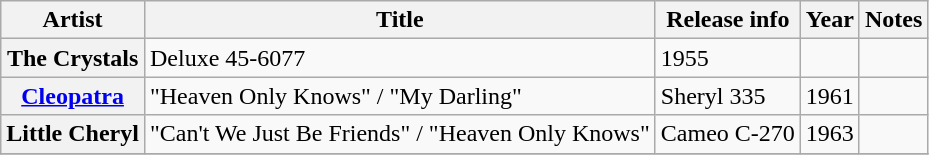<table class="wikitable plainrowheaders sortable">
<tr>
<th scope="col">Artist</th>
<th scope="col">Title</th>
<th scope="col">Release info</th>
<th scope="col">Year</th>
<th scope="col" class="unsortable">Notes</th>
</tr>
<tr>
<th scope="row">The Crystals</th>
<td>Deluxe 45-6077</td>
<td>1955</td>
<td></td>
<td></td>
</tr>
<tr>
<th scope="row"><a href='#'>Cleopatra</a></th>
<td>"Heaven Only Knows" / "My Darling"</td>
<td>Sheryl 335</td>
<td>1961</td>
<td></td>
</tr>
<tr>
<th scope="row">Little Cheryl</th>
<td>"Can't We Just Be Friends" / "Heaven Only Knows"</td>
<td>Cameo C-270</td>
<td>1963</td>
<td></td>
</tr>
<tr>
</tr>
</table>
